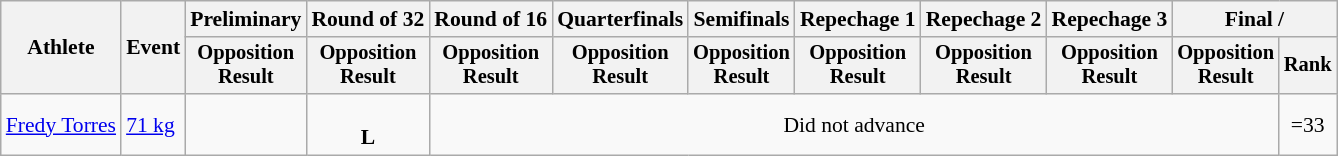<table class="wikitable" style="font-size:90%">
<tr>
<th rowspan="2">Athlete</th>
<th rowspan="2">Event</th>
<th>Preliminary</th>
<th>Round of 32</th>
<th>Round of 16</th>
<th>Quarterfinals</th>
<th>Semifinals</th>
<th>Repechage 1</th>
<th>Repechage 2</th>
<th>Repechage 3</th>
<th colspan=2>Final / </th>
</tr>
<tr style="font-size:95%">
<th>Opposition<br>Result</th>
<th>Opposition<br>Result</th>
<th>Opposition<br>Result</th>
<th>Opposition<br>Result</th>
<th>Opposition<br>Result</th>
<th>Opposition<br>Result</th>
<th>Opposition<br>Result</th>
<th>Opposition<br>Result</th>
<th>Opposition<br>Result</th>
<th>Rank</th>
</tr>
<tr align=center>
<td align=left><a href='#'>Fredy Torres</a></td>
<td align=left><a href='#'>71 kg</a></td>
<td></td>
<td><br><strong>L</strong></td>
<td colspan=7>Did not advance</td>
<td>=33</td>
</tr>
</table>
